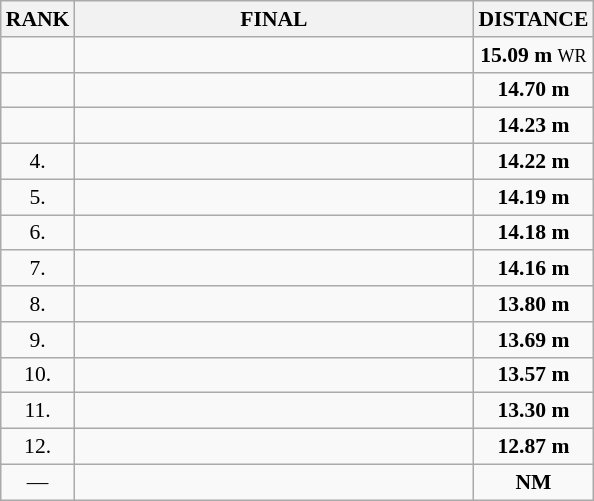<table class="wikitable" style="border-collapse: collapse; font-size: 90%;">
<tr>
<th>RANK</th>
<th align="left" style="width: 18em">FINAL</th>
<th>DISTANCE</th>
</tr>
<tr>
<td align="center"></td>
<td></td>
<td align="center"><strong>15.09 m</strong> <small>WR</small></td>
</tr>
<tr>
<td align="center"></td>
<td></td>
<td align="center"><strong>14.70 m</strong></td>
</tr>
<tr>
<td align="center"></td>
<td></td>
<td align="center"><strong>14.23 m</strong></td>
</tr>
<tr>
<td align="center">4.</td>
<td></td>
<td align="center"><strong>14.22 m</strong></td>
</tr>
<tr>
<td align="center">5.</td>
<td></td>
<td align="center"><strong>14.19 m</strong></td>
</tr>
<tr>
<td align="center">6.</td>
<td></td>
<td align="center"><strong>14.18 m</strong></td>
</tr>
<tr>
<td align="center">7.</td>
<td></td>
<td align="center"><strong>14.16 m</strong></td>
</tr>
<tr>
<td align="center">8.</td>
<td></td>
<td align="center"><strong>13.80 m</strong></td>
</tr>
<tr>
<td align="center">9.</td>
<td></td>
<td align="center"><strong>13.69 m</strong></td>
</tr>
<tr>
<td align="center">10.</td>
<td></td>
<td align="center"><strong>13.57 m</strong></td>
</tr>
<tr>
<td align="center">11.</td>
<td></td>
<td align="center"><strong>13.30 m</strong></td>
</tr>
<tr>
<td align="center">12.</td>
<td></td>
<td align="center"><strong>12.87 m</strong></td>
</tr>
<tr>
<td align="center">—</td>
<td></td>
<td align="center"><strong>NM</strong></td>
</tr>
</table>
